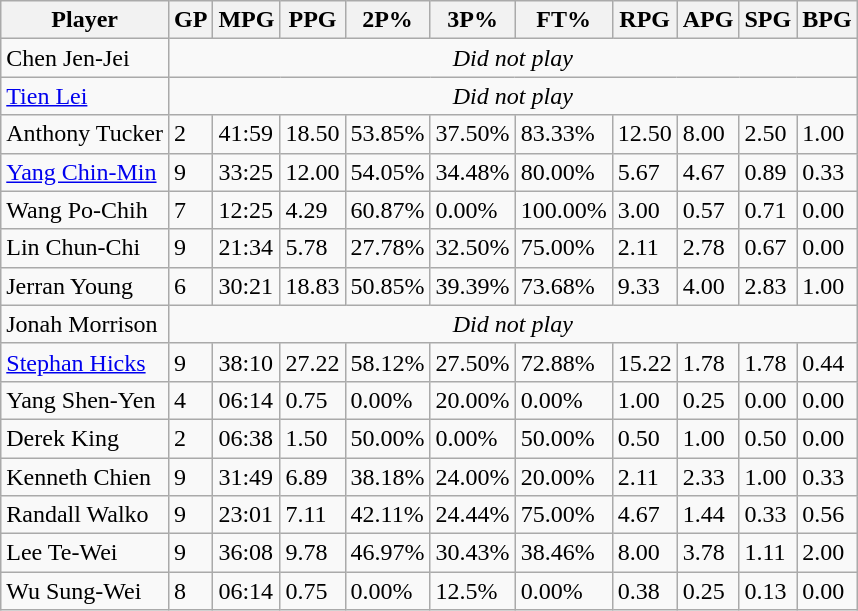<table class="wikitable">
<tr>
<th>Player</th>
<th>GP</th>
<th>MPG</th>
<th>PPG</th>
<th>2P%</th>
<th>3P%</th>
<th>FT%</th>
<th>RPG</th>
<th>APG</th>
<th>SPG</th>
<th>BPG</th>
</tr>
<tr>
<td>Chen Jen-Jei</td>
<td colspan=10 align=center><em>Did not play</em></td>
</tr>
<tr>
<td><a href='#'>Tien Lei</a></td>
<td colspan=10 align=center><em>Did not play</em></td>
</tr>
<tr>
<td>Anthony Tucker</td>
<td>2</td>
<td>41:59</td>
<td>18.50</td>
<td>53.85%</td>
<td>37.50%</td>
<td>83.33%</td>
<td>12.50</td>
<td>8.00</td>
<td>2.50</td>
<td>1.00</td>
</tr>
<tr>
<td><a href='#'>Yang Chin-Min</a></td>
<td>9</td>
<td>33:25</td>
<td>12.00</td>
<td>54.05%</td>
<td>34.48%</td>
<td>80.00%</td>
<td>5.67</td>
<td>4.67</td>
<td>0.89</td>
<td>0.33</td>
</tr>
<tr>
<td>Wang Po-Chih</td>
<td>7</td>
<td>12:25</td>
<td>4.29</td>
<td>60.87%</td>
<td>0.00%</td>
<td>100.00%</td>
<td>3.00</td>
<td>0.57</td>
<td>0.71</td>
<td>0.00</td>
</tr>
<tr>
<td>Lin Chun-Chi</td>
<td>9</td>
<td>21:34</td>
<td>5.78</td>
<td>27.78%</td>
<td>32.50%</td>
<td>75.00%</td>
<td>2.11</td>
<td>2.78</td>
<td>0.67</td>
<td>0.00</td>
</tr>
<tr>
<td>Jerran Young</td>
<td>6</td>
<td>30:21</td>
<td>18.83</td>
<td>50.85%</td>
<td>39.39%</td>
<td>73.68%</td>
<td>9.33</td>
<td>4.00</td>
<td>2.83</td>
<td>1.00</td>
</tr>
<tr>
<td>Jonah Morrison</td>
<td colspan=10 align=center><em>Did not play</em></td>
</tr>
<tr>
<td><a href='#'>Stephan Hicks</a></td>
<td>9</td>
<td>38:10</td>
<td>27.22</td>
<td>58.12%</td>
<td>27.50%</td>
<td>72.88%</td>
<td>15.22</td>
<td>1.78</td>
<td>1.78</td>
<td>0.44</td>
</tr>
<tr>
<td>Yang Shen-Yen</td>
<td>4</td>
<td>06:14</td>
<td>0.75</td>
<td>0.00%</td>
<td>20.00%</td>
<td>0.00%</td>
<td>1.00</td>
<td>0.25</td>
<td>0.00</td>
<td>0.00</td>
</tr>
<tr>
<td>Derek King</td>
<td>2</td>
<td>06:38</td>
<td>1.50</td>
<td>50.00%</td>
<td>0.00%</td>
<td>50.00%</td>
<td>0.50</td>
<td>1.00</td>
<td>0.50</td>
<td>0.00</td>
</tr>
<tr>
<td>Kenneth Chien</td>
<td>9</td>
<td>31:49</td>
<td>6.89</td>
<td>38.18%</td>
<td>24.00%</td>
<td>20.00%</td>
<td>2.11</td>
<td>2.33</td>
<td>1.00</td>
<td>0.33</td>
</tr>
<tr>
<td>Randall Walko</td>
<td>9</td>
<td>23:01</td>
<td>7.11</td>
<td>42.11%</td>
<td>24.44%</td>
<td>75.00%</td>
<td>4.67</td>
<td>1.44</td>
<td>0.33</td>
<td>0.56</td>
</tr>
<tr>
<td>Lee Te-Wei</td>
<td>9</td>
<td>36:08</td>
<td>9.78</td>
<td>46.97%</td>
<td>30.43%</td>
<td>38.46%</td>
<td>8.00</td>
<td>3.78</td>
<td>1.11</td>
<td>2.00</td>
</tr>
<tr>
<td>Wu Sung-Wei</td>
<td>8</td>
<td>06:14</td>
<td>0.75</td>
<td>0.00%</td>
<td>12.5%</td>
<td>0.00%</td>
<td>0.38</td>
<td>0.25</td>
<td>0.13</td>
<td>0.00</td>
</tr>
</table>
